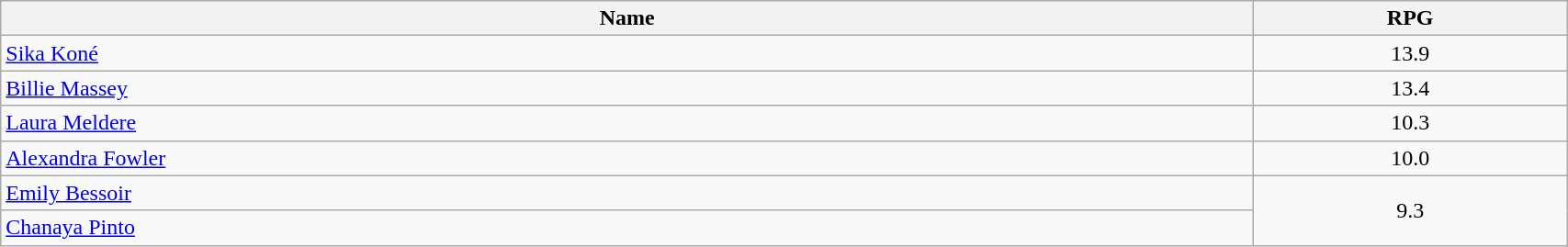<table class=wikitable width="90%">
<tr>
<th width="80%">Name</th>
<th width="20%">RPG</th>
</tr>
<tr>
<td> <a href='#'>Sika Koné</a></td>
<td align=center>13.9</td>
</tr>
<tr>
<td> <a href='#'>Billie Massey</a></td>
<td align=center>13.4</td>
</tr>
<tr>
<td> <a href='#'>Laura Meldere</a></td>
<td align=center>10.3</td>
</tr>
<tr>
<td> <a href='#'>Alexandra Fowler</a></td>
<td align=center>10.0</td>
</tr>
<tr>
<td> <a href='#'>Emily Bessoir</a></td>
<td align=center rowspan=2>9.3</td>
</tr>
<tr>
<td> <a href='#'>Chanaya Pinto</a></td>
</tr>
</table>
